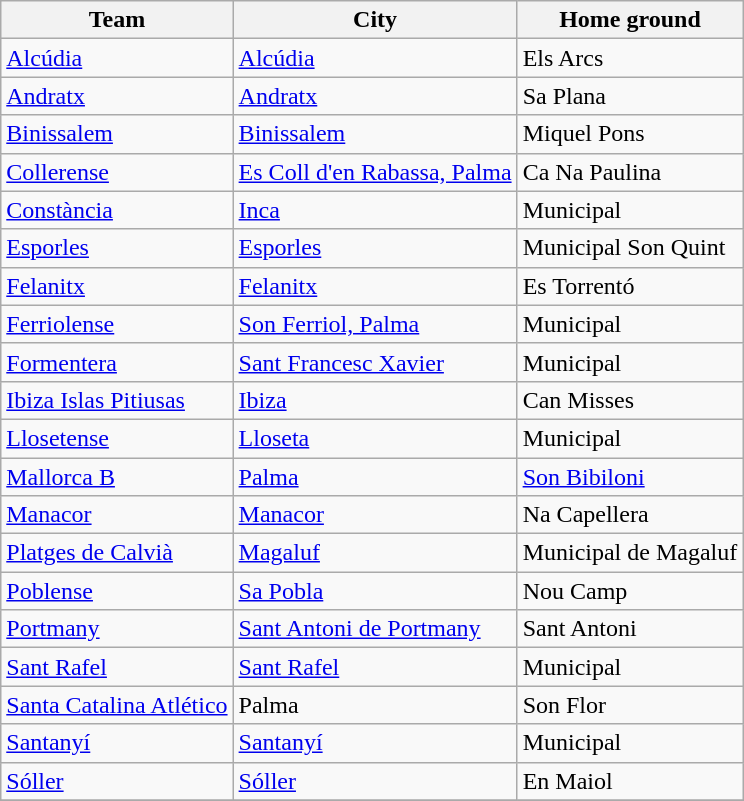<table class="wikitable sortable">
<tr>
<th>Team</th>
<th>City</th>
<th>Home ground</th>
</tr>
<tr>
<td><a href='#'>Alcúdia</a></td>
<td><a href='#'>Alcúdia</a></td>
<td>Els Arcs</td>
</tr>
<tr>
<td><a href='#'>Andratx</a></td>
<td><a href='#'>Andratx</a></td>
<td>Sa Plana</td>
</tr>
<tr>
<td><a href='#'>Binissalem</a></td>
<td><a href='#'>Binissalem</a></td>
<td>Miquel Pons</td>
</tr>
<tr>
<td><a href='#'>Collerense</a></td>
<td><a href='#'>Es Coll d'en Rabassa, Palma</a></td>
<td>Ca Na Paulina</td>
</tr>
<tr>
<td><a href='#'>Constància</a></td>
<td><a href='#'>Inca</a></td>
<td>Municipal</td>
</tr>
<tr>
<td><a href='#'>Esporles</a></td>
<td><a href='#'>Esporles</a></td>
<td>Municipal Son Quint</td>
</tr>
<tr>
<td><a href='#'>Felanitx</a></td>
<td><a href='#'>Felanitx</a></td>
<td>Es Torrentó</td>
</tr>
<tr>
<td><a href='#'>Ferriolense</a></td>
<td><a href='#'>Son Ferriol, Palma</a></td>
<td>Municipal</td>
</tr>
<tr>
<td><a href='#'>Formentera</a></td>
<td><a href='#'>Sant Francesc Xavier</a></td>
<td>Municipal</td>
</tr>
<tr>
<td><a href='#'>Ibiza Islas Pitiusas</a></td>
<td><a href='#'>Ibiza</a></td>
<td>Can Misses</td>
</tr>
<tr>
<td><a href='#'>Llosetense</a></td>
<td><a href='#'>Lloseta</a></td>
<td>Municipal</td>
</tr>
<tr>
<td><a href='#'>Mallorca B</a></td>
<td><a href='#'>Palma</a></td>
<td><a href='#'>Son Bibiloni</a></td>
</tr>
<tr>
<td><a href='#'>Manacor</a></td>
<td><a href='#'>Manacor</a></td>
<td>Na Capellera</td>
</tr>
<tr>
<td><a href='#'>Platges de Calvià</a></td>
<td><a href='#'>Magaluf</a></td>
<td>Municipal de Magaluf</td>
</tr>
<tr>
<td><a href='#'>Poblense</a></td>
<td><a href='#'>Sa Pobla</a></td>
<td>Nou Camp</td>
</tr>
<tr>
<td><a href='#'>Portmany</a></td>
<td><a href='#'>Sant Antoni de Portmany</a></td>
<td>Sant Antoni</td>
</tr>
<tr>
<td><a href='#'>Sant Rafel</a></td>
<td><a href='#'>Sant Rafel</a></td>
<td>Municipal</td>
</tr>
<tr>
<td><a href='#'>Santa Catalina Atlético</a></td>
<td>Palma</td>
<td>Son Flor</td>
</tr>
<tr>
<td><a href='#'>Santanyí</a></td>
<td><a href='#'>Santanyí</a></td>
<td>Municipal</td>
</tr>
<tr>
<td><a href='#'>Sóller</a></td>
<td><a href='#'>Sóller</a></td>
<td>En Maiol</td>
</tr>
<tr>
</tr>
</table>
